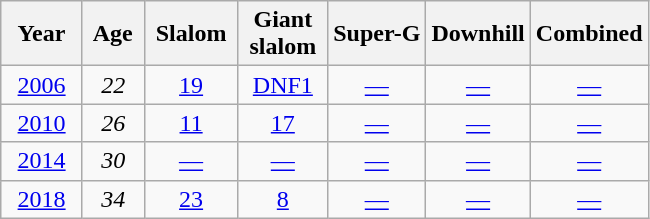<table class=wikitable style="text-align:center">
<tr>
<th>  Year  </th>
<th> Age </th>
<th> Slalom </th>
<th>Giant<br> slalom </th>
<th>Super-G</th>
<th>Downhill</th>
<th>Combined</th>
</tr>
<tr>
<td><a href='#'>2006</a></td>
<td><em>22</em></td>
<td><a href='#'>19</a></td>
<td><a href='#'>DNF1</a></td>
<td><a href='#'>—</a></td>
<td><a href='#'>—</a></td>
<td><a href='#'>—</a></td>
</tr>
<tr>
<td><a href='#'>2010</a></td>
<td><em>26</em></td>
<td><a href='#'>11</a></td>
<td><a href='#'>17</a></td>
<td><a href='#'>—</a></td>
<td><a href='#'>—</a></td>
<td><a href='#'>—</a></td>
</tr>
<tr>
<td><a href='#'>2014</a></td>
<td><em>30</em></td>
<td><a href='#'>—</a></td>
<td><a href='#'>—</a></td>
<td><a href='#'>—</a></td>
<td><a href='#'>—</a></td>
<td><a href='#'>—</a></td>
</tr>
<tr>
<td><a href='#'>2018</a></td>
<td><em>34</em></td>
<td><a href='#'>23</a></td>
<td><a href='#'>8</a></td>
<td><a href='#'>—</a></td>
<td><a href='#'>—</a></td>
<td><a href='#'>—</a></td>
</tr>
</table>
